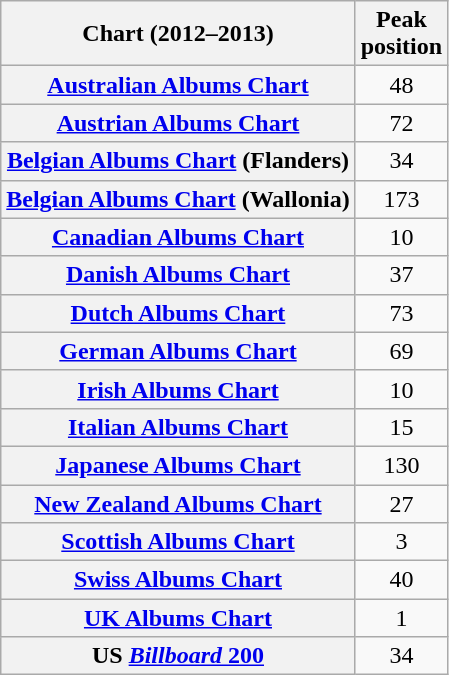<table class="wikitable sortable plainrowheaders">
<tr>
<th>Chart (2012–2013)</th>
<th>Peak<br>position</th>
</tr>
<tr>
<th scope="row"><a href='#'>Australian Albums Chart</a></th>
<td style="text-align:center;">48</td>
</tr>
<tr>
<th scope="row"><a href='#'>Austrian Albums Chart</a></th>
<td style="text-align:center;">72</td>
</tr>
<tr>
<th scope="row"><a href='#'>Belgian Albums Chart</a> (Flanders)</th>
<td style="text-align:center;">34</td>
</tr>
<tr>
<th scope="row"><a href='#'>Belgian Albums Chart</a> (Wallonia)</th>
<td style="text-align:center;">173</td>
</tr>
<tr>
<th scope="row"><a href='#'>Canadian Albums Chart</a></th>
<td style="text-align:center;">10</td>
</tr>
<tr>
<th scope="row"><a href='#'>Danish Albums Chart</a></th>
<td style="text-align:center;">37</td>
</tr>
<tr>
<th scope="row"><a href='#'>Dutch Albums Chart</a></th>
<td style="text-align:center;">73</td>
</tr>
<tr>
<th scope="row"><a href='#'>German Albums Chart</a></th>
<td style="text-align:center;">69</td>
</tr>
<tr>
<th scope="row"><a href='#'>Irish Albums Chart</a></th>
<td style="text-align:center;">10</td>
</tr>
<tr>
<th scope="row"><a href='#'>Italian Albums Chart</a></th>
<td style="text-align:center;">15</td>
</tr>
<tr>
<th scope="row"><a href='#'>Japanese Albums Chart</a></th>
<td style="text-align:center;">130</td>
</tr>
<tr>
<th scope="row"><a href='#'>New Zealand Albums Chart</a></th>
<td style="text-align:center;">27</td>
</tr>
<tr>
<th scope="row"><a href='#'>Scottish Albums Chart</a></th>
<td style="text-align:center;">3</td>
</tr>
<tr>
<th scope="row"><a href='#'>Swiss Albums Chart</a></th>
<td style="text-align:center;">40</td>
</tr>
<tr>
<th scope="row"><a href='#'>UK Albums Chart</a></th>
<td style="text-align:center;">1</td>
</tr>
<tr>
<th scope="row">US <a href='#'><em>Billboard</em> 200</a></th>
<td style="text-align:center;">34</td>
</tr>
</table>
